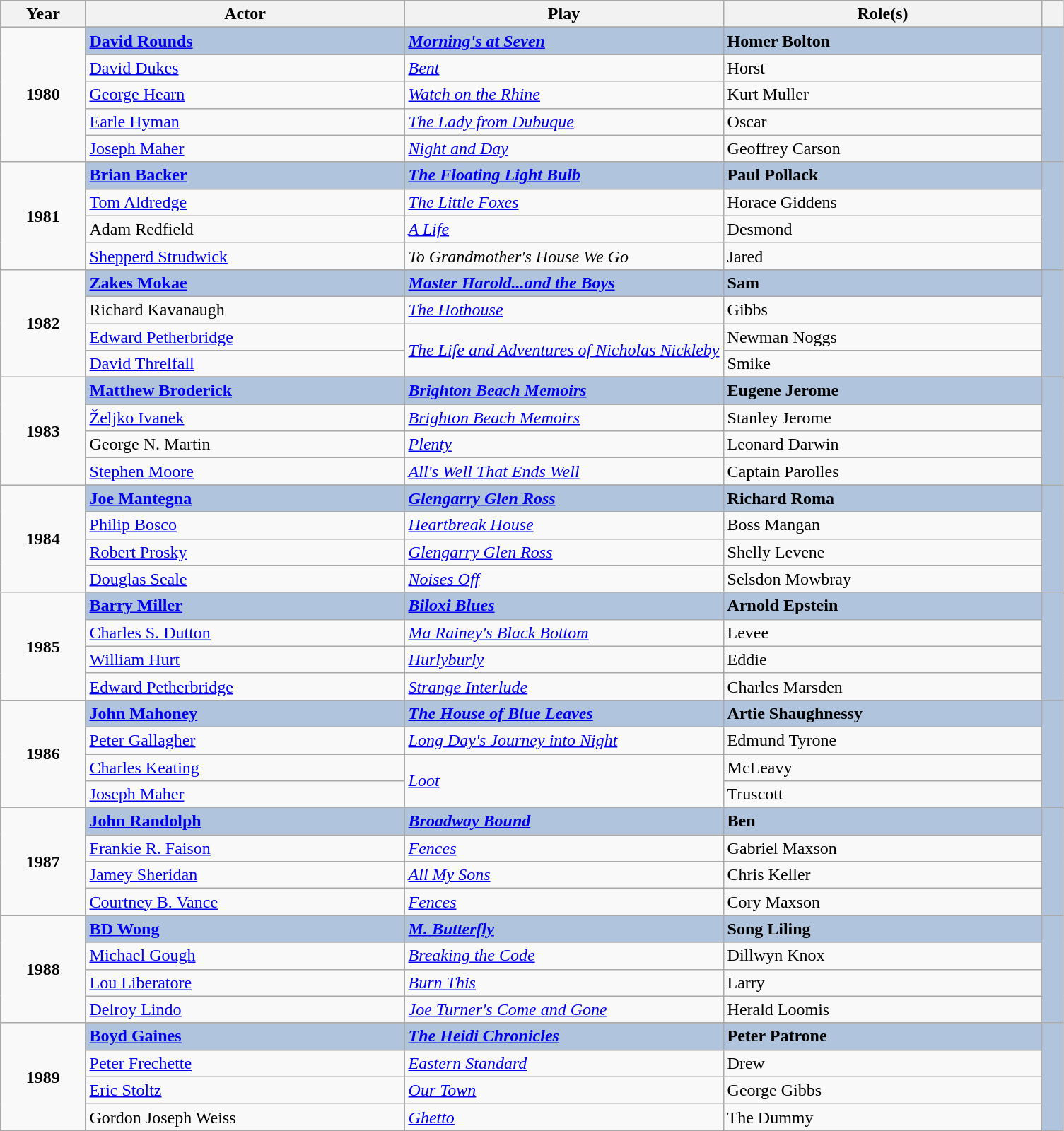<table class="wikitable sortable">
<tr>
<th scope="col" style="width:8%;">Year</th>
<th scope="col" style="width:30%;">Actor</th>
<th scope="col" style="width:30%;">Play</th>
<th scope="col" style="width:30%;">Role(s)</th>
<th scope="col" style="width:2%;" class="unsortable"></th>
</tr>
<tr>
<td rowspan="6" align="center"><strong>1980</strong> <br> </td>
</tr>
<tr style="background:#B0C4DE">
<td><strong><a href='#'>David Rounds</a></strong></td>
<td><strong><em><a href='#'>Morning's at Seven</a></em></strong></td>
<td><strong>Homer Bolton</strong></td>
<td rowspan="6" align="center"></td>
</tr>
<tr>
<td><a href='#'>David Dukes</a></td>
<td><em><a href='#'>Bent</a></em></td>
<td>Horst</td>
</tr>
<tr>
<td><a href='#'>George Hearn</a></td>
<td><em><a href='#'>Watch on the Rhine</a></em></td>
<td>Kurt Muller</td>
</tr>
<tr>
<td><a href='#'>Earle Hyman</a></td>
<td><em><a href='#'>The Lady from Dubuque</a></em></td>
<td>Oscar</td>
</tr>
<tr>
<td><a href='#'>Joseph Maher</a></td>
<td><em><a href='#'>Night and Day</a></em></td>
<td>Geoffrey Carson</td>
</tr>
<tr>
<td rowspan="5" align="center"><strong>1981</strong> <br> </td>
</tr>
<tr style="background:#B0C4DE">
<td><strong><a href='#'>Brian Backer</a></strong></td>
<td><strong><em><a href='#'>The Floating Light Bulb</a></em></strong></td>
<td><strong>Paul Pollack</strong></td>
<td rowspan="5" align="center"></td>
</tr>
<tr>
<td><a href='#'>Tom Aldredge</a></td>
<td><em><a href='#'>The Little Foxes</a></em></td>
<td>Horace Giddens</td>
</tr>
<tr>
<td>Adam Redfield</td>
<td><em><a href='#'>A Life</a></em></td>
<td>Desmond</td>
</tr>
<tr>
<td><a href='#'>Shepperd Strudwick</a></td>
<td><em>To Grandmother's House We Go</em></td>
<td>Jared</td>
</tr>
<tr>
<td rowspan="5" align="center"><strong>1982</strong> <br> </td>
</tr>
<tr style="background:#B0C4DE">
<td><strong><a href='#'>Zakes Mokae</a></strong></td>
<td><strong><em><a href='#'>Master Harold...and the Boys</a></em></strong></td>
<td><strong>Sam</strong></td>
<td rowspan="5" align="center"></td>
</tr>
<tr>
<td>Richard Kavanaugh</td>
<td><em><a href='#'>The Hothouse</a></em></td>
<td>Gibbs</td>
</tr>
<tr>
<td><a href='#'>Edward Petherbridge</a></td>
<td rowspan="2"><em><a href='#'>The Life and Adventures of Nicholas Nickleby</a></em></td>
<td>Newman Noggs</td>
</tr>
<tr>
<td><a href='#'>David Threlfall</a></td>
<td>Smike</td>
</tr>
<tr>
<td rowspan="5" align="center"><strong>1983</strong> <br> </td>
</tr>
<tr style="background:#B0C4DE">
<td><strong><a href='#'>Matthew Broderick</a></strong></td>
<td><strong><em><a href='#'>Brighton Beach Memoirs</a></em></strong></td>
<td><strong>Eugene Jerome</strong></td>
<td rowspan="5" align="center"></td>
</tr>
<tr>
<td><a href='#'>Željko Ivanek</a></td>
<td><em><a href='#'>Brighton Beach Memoirs</a></em></td>
<td>Stanley Jerome</td>
</tr>
<tr>
<td>George N. Martin</td>
<td><em><a href='#'>Plenty</a></em></td>
<td>Leonard Darwin</td>
</tr>
<tr>
<td><a href='#'>Stephen Moore</a></td>
<td><em><a href='#'>All's Well That Ends Well</a></em></td>
<td>Captain Parolles</td>
</tr>
<tr>
<td rowspan="5" align="center"><strong>1984</strong> <br> </td>
</tr>
<tr style="background:#B0C4DE">
<td><strong><a href='#'>Joe Mantegna</a></strong></td>
<td><strong><em><a href='#'>Glengarry Glen Ross</a></em></strong></td>
<td><strong>Richard Roma</strong></td>
<td rowspan="5" align="center"></td>
</tr>
<tr>
<td><a href='#'>Philip Bosco</a></td>
<td><em><a href='#'>Heartbreak House</a></em></td>
<td>Boss Mangan</td>
</tr>
<tr>
<td><a href='#'>Robert Prosky</a></td>
<td><em><a href='#'>Glengarry Glen Ross</a></em></td>
<td>Shelly Levene</td>
</tr>
<tr>
<td><a href='#'>Douglas Seale</a></td>
<td><em><a href='#'>Noises Off</a></em></td>
<td>Selsdon Mowbray</td>
</tr>
<tr>
<td rowspan="5" align="center"><strong>1985</strong> <br> </td>
</tr>
<tr style="background:#B0C4DE">
<td><strong><a href='#'>Barry Miller</a></strong></td>
<td><strong><em><a href='#'>Biloxi Blues</a></em></strong></td>
<td><strong>Arnold Epstein</strong></td>
<td rowspan="5" align="center"></td>
</tr>
<tr>
<td><a href='#'>Charles S. Dutton</a></td>
<td><em><a href='#'>Ma Rainey's Black Bottom</a></em></td>
<td>Levee</td>
</tr>
<tr>
<td><a href='#'>William Hurt</a></td>
<td><em><a href='#'>Hurlyburly</a></em></td>
<td>Eddie</td>
</tr>
<tr>
<td><a href='#'>Edward Petherbridge</a></td>
<td><em><a href='#'>Strange Interlude</a></em></td>
<td>Charles Marsden</td>
</tr>
<tr>
<td rowspan="5" align="center"><strong>1986</strong> <br> </td>
</tr>
<tr style="background:#B0C4DE">
<td><strong><a href='#'>John Mahoney</a></strong></td>
<td><strong><em><a href='#'>The House of Blue Leaves</a></em></strong></td>
<td><strong>Artie Shaughnessy</strong></td>
<td rowspan="5" align="center"></td>
</tr>
<tr>
<td><a href='#'>Peter Gallagher</a></td>
<td><em><a href='#'>Long Day's Journey into Night</a></em></td>
<td>Edmund Tyrone</td>
</tr>
<tr>
<td><a href='#'>Charles Keating</a></td>
<td rowspan="2"><em><a href='#'>Loot</a></em></td>
<td>McLeavy</td>
</tr>
<tr>
<td><a href='#'>Joseph Maher</a></td>
<td>Truscott</td>
</tr>
<tr>
<td rowspan="5" align="center"><strong>1987</strong> <br> </td>
</tr>
<tr style="background:#B0C4DE">
<td><strong><a href='#'>John Randolph</a></strong></td>
<td><strong><em><a href='#'>Broadway Bound</a></em></strong></td>
<td><strong>Ben</strong></td>
<td rowspan="5" align="center"></td>
</tr>
<tr>
<td><a href='#'>Frankie R. Faison</a></td>
<td><em><a href='#'>Fences</a></em></td>
<td>Gabriel Maxson</td>
</tr>
<tr>
<td><a href='#'>Jamey Sheridan</a></td>
<td><em><a href='#'>All My Sons</a></em></td>
<td>Chris Keller</td>
</tr>
<tr>
<td><a href='#'>Courtney B. Vance</a></td>
<td><em><a href='#'>Fences</a></em></td>
<td>Cory Maxson</td>
</tr>
<tr>
<td rowspan="5" align="center"><strong>1988</strong> <br> </td>
</tr>
<tr style="background:#B0C4DE">
<td><strong><a href='#'>BD Wong</a></strong></td>
<td><strong><em><a href='#'>M. Butterfly</a></em></strong></td>
<td><strong>Song Liling</strong></td>
<td rowspan="5" align="center"></td>
</tr>
<tr>
<td><a href='#'>Michael Gough</a></td>
<td><em><a href='#'>Breaking the Code</a></em></td>
<td>Dillwyn Knox</td>
</tr>
<tr>
<td><a href='#'>Lou Liberatore</a></td>
<td><em><a href='#'>Burn This</a></em></td>
<td>Larry</td>
</tr>
<tr>
<td><a href='#'>Delroy Lindo</a></td>
<td><em><a href='#'>Joe Turner's Come and Gone</a></em></td>
<td>Herald Loomis</td>
</tr>
<tr>
<td rowspan="5" align="center"><strong>1989</strong> <br> </td>
</tr>
<tr style="background:#B0C4DE">
<td><strong><a href='#'>Boyd Gaines</a></strong></td>
<td><strong><em><a href='#'>The Heidi Chronicles</a></em></strong></td>
<td><strong>Peter Patrone</strong></td>
<td rowspan="5" align="center"></td>
</tr>
<tr>
<td><a href='#'>Peter Frechette</a></td>
<td><em><a href='#'>Eastern Standard</a></em></td>
<td>Drew</td>
</tr>
<tr>
<td><a href='#'>Eric Stoltz</a></td>
<td><em><a href='#'>Our Town</a></em></td>
<td>George Gibbs</td>
</tr>
<tr>
<td>Gordon Joseph Weiss</td>
<td><em><a href='#'>Ghetto</a></em></td>
<td>The Dummy</td>
</tr>
</table>
